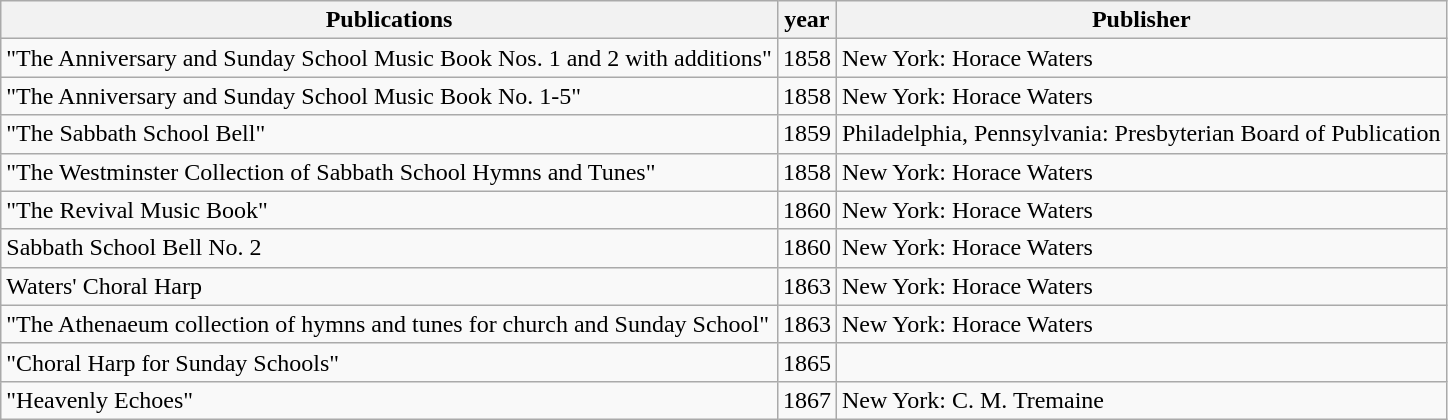<table class="wikitable">
<tr>
<th>Publications</th>
<th>year</th>
<th>Publisher</th>
</tr>
<tr>
<td>"The Anniversary and Sunday School Music Book Nos. 1 and 2 with additions"</td>
<td>1858</td>
<td>New York: Horace Waters</td>
</tr>
<tr>
<td>"The Anniversary and Sunday School Music Book No. 1-5"</td>
<td>1858</td>
<td>New York: Horace Waters</td>
</tr>
<tr>
<td>"The Sabbath School Bell"</td>
<td>1859</td>
<td>Philadelphia, Pennsylvania: Presbyterian Board of Publication</td>
</tr>
<tr>
<td>"The Westminster Collection of Sabbath School Hymns and Tunes"</td>
<td>1858</td>
<td>New York: Horace Waters</td>
</tr>
<tr>
<td>"The Revival Music Book"</td>
<td>1860</td>
<td>New York: Horace Waters</td>
</tr>
<tr>
<td>Sabbath School Bell No. 2</td>
<td>1860</td>
<td>New York: Horace Waters</td>
</tr>
<tr>
<td>Waters' Choral Harp</td>
<td>1863</td>
<td>New York: Horace Waters</td>
</tr>
<tr>
<td>"The Athenaeum collection of hymns and tunes for church and Sunday School"</td>
<td>1863</td>
<td>New York: Horace Waters</td>
</tr>
<tr>
<td>"Choral Harp for Sunday Schools"</td>
<td>1865</td>
<td></td>
</tr>
<tr>
<td>"Heavenly Echoes"</td>
<td>1867</td>
<td>New York: C. M. Tremaine</td>
</tr>
</table>
